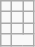<table class="wikitable">
<tr>
<td></td>
<td></td>
<td></td>
</tr>
<tr>
<td></td>
<td></td>
<td></td>
</tr>
<tr>
<td></td>
<td></td>
<td></td>
</tr>
<tr>
<td></td>
</tr>
</table>
